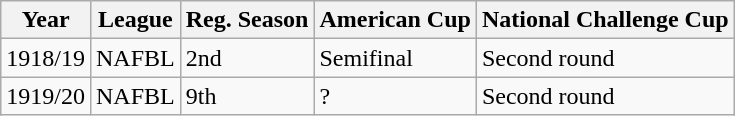<table class="wikitable">
<tr>
<th>Year</th>
<th>League</th>
<th>Reg. Season</th>
<th>American Cup</th>
<th>National Challenge Cup</th>
</tr>
<tr>
<td>1918/19</td>
<td>NAFBL</td>
<td>2nd</td>
<td>Semifinal</td>
<td>Second round</td>
</tr>
<tr>
<td>1919/20</td>
<td>NAFBL</td>
<td>9th</td>
<td>?</td>
<td>Second round</td>
</tr>
</table>
